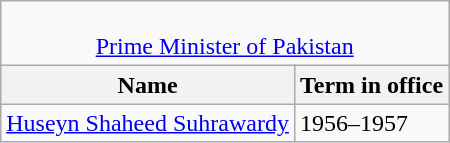<table class="wikitable">
<tr>
<td style="text-align: center; background:#white;" colspan="4"> <br> <a href='#'>Prime Minister of Pakistan</a></td>
</tr>
<tr>
<th>Name</th>
<th>Term in office</th>
</tr>
<tr>
<td><a href='#'>Huseyn Shaheed Suhrawardy</a></td>
<td>1956–1957</td>
</tr>
</table>
